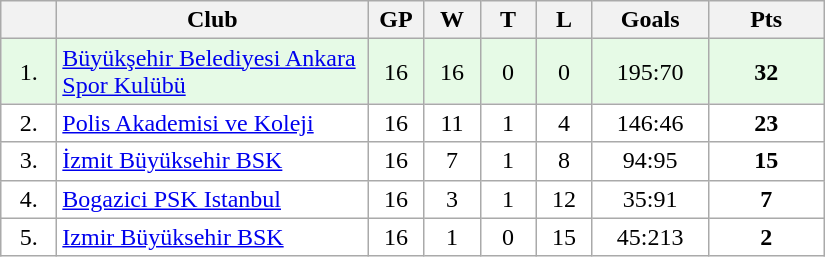<table class="wikitable">
<tr>
<th width="30"></th>
<th width="200">Club</th>
<th width="30">GP</th>
<th width="30">W</th>
<th width="30">T</th>
<th width="30">L</th>
<th width="70">Goals</th>
<th width="70">Pts</th>
</tr>
<tr bgcolor="#e6fae6" align="center">
<td>1.</td>
<td align="left"><a href='#'>Büyükşehir Belediyesi Ankara Spor Kulübü</a></td>
<td>16</td>
<td>16</td>
<td>0</td>
<td>0</td>
<td>195:70</td>
<td><strong>32</strong></td>
</tr>
<tr bgcolor="#FFFFFF" align="center">
<td>2.</td>
<td align="left"><a href='#'>Polis Akademisi ve Koleji</a></td>
<td>16</td>
<td>11</td>
<td>1</td>
<td>4</td>
<td>146:46</td>
<td><strong>23</strong></td>
</tr>
<tr bgcolor="#FFFFFF" align="center">
<td>3.</td>
<td align="left"><a href='#'>İzmit Büyüksehir BSK</a></td>
<td>16</td>
<td>7</td>
<td>1</td>
<td>8</td>
<td>94:95</td>
<td><strong>15</strong></td>
</tr>
<tr bgcolor="#FFFFFF" align="center">
<td>4.</td>
<td align="left"><a href='#'>Bogazici PSK Istanbul</a></td>
<td>16</td>
<td>3</td>
<td>1</td>
<td>12</td>
<td>35:91</td>
<td><strong>7</strong></td>
</tr>
<tr bgcolor="#FFFFFF" align="center">
<td>5.</td>
<td align="left"><a href='#'>Izmir Büyüksehir BSK</a></td>
<td>16</td>
<td>1</td>
<td>0</td>
<td>15</td>
<td>45:213</td>
<td><strong>2</strong></td>
</tr>
</table>
